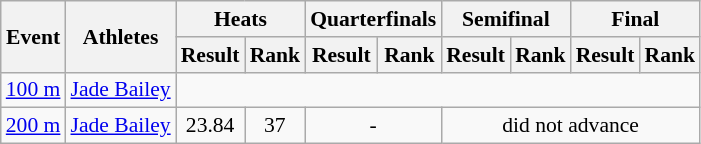<table class="wikitable" border="1" style="font-size:90%">
<tr>
<th rowspan="2">Event</th>
<th rowspan="2">Athletes</th>
<th colspan="2">Heats</th>
<th colspan="2">Quarterfinals</th>
<th colspan="2">Semifinal</th>
<th colspan="2">Final</th>
</tr>
<tr>
<th>Result</th>
<th>Rank</th>
<th>Result</th>
<th>Rank</th>
<th>Result</th>
<th>Rank</th>
<th>Result</th>
<th>Rank</th>
</tr>
<tr>
<td><a href='#'>100 m</a></td>
<td><a href='#'>Jade Bailey</a></td>
<td align=center colspan=8></td>
</tr>
<tr>
<td><a href='#'>200 m</a></td>
<td><a href='#'>Jade Bailey</a></td>
<td align=center>23.84</td>
<td align=center>37</td>
<td align=center colspan=2>-</td>
<td align=center colspan=4>did not advance</td>
</tr>
</table>
